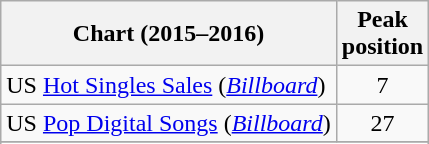<table class="wikitable sortable">
<tr>
<th>Chart (2015–2016)</th>
<th>Peak <br> position</th>
</tr>
<tr>
<td>US <a href='#'>Hot Singles Sales</a> (<a href='#'><em>Billboard</em></a>)</td>
<td align="center">7</td>
</tr>
<tr>
<td>US <a href='#'>Pop Digital Songs</a> (<a href='#'><em>Billboard</em></a>)</td>
<td align="center">27</td>
</tr>
<tr>
</tr>
<tr>
</tr>
</table>
